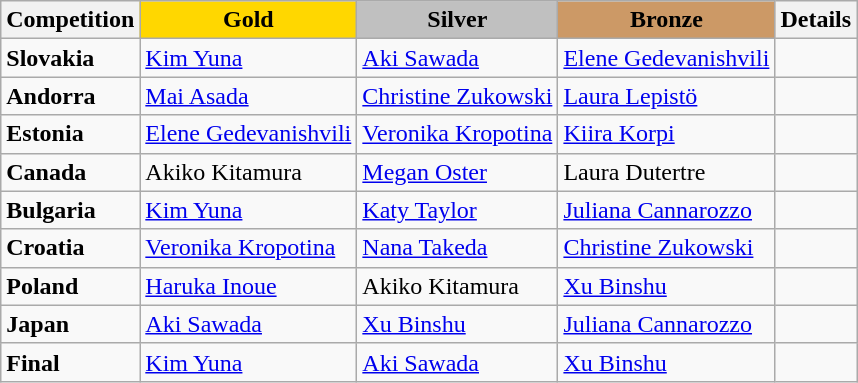<table class="wikitable">
<tr>
<th>Competition</th>
<td align=center bgcolor=gold><strong>Gold</strong></td>
<td align=center bgcolor=silver><strong>Silver</strong></td>
<td align=center bgcolor=cc9966><strong>Bronze</strong></td>
<th>Details</th>
</tr>
<tr>
<td><strong>Slovakia</strong></td>
<td> <a href='#'>Kim Yuna</a></td>
<td> <a href='#'>Aki Sawada</a></td>
<td> <a href='#'>Elene Gedevanishvili</a></td>
<td></td>
</tr>
<tr>
<td><strong>Andorra</strong></td>
<td> <a href='#'>Mai Asada</a></td>
<td> <a href='#'>Christine Zukowski</a></td>
<td> <a href='#'>Laura Lepistö</a></td>
<td></td>
</tr>
<tr>
<td><strong>Estonia</strong></td>
<td> <a href='#'>Elene Gedevanishvili</a></td>
<td> <a href='#'>Veronika Kropotina</a></td>
<td> <a href='#'>Kiira Korpi</a></td>
<td></td>
</tr>
<tr>
<td><strong>Canada</strong></td>
<td> Akiko Kitamura</td>
<td> <a href='#'>Megan Oster</a></td>
<td> Laura Dutertre</td>
<td></td>
</tr>
<tr>
<td><strong>Bulgaria</strong></td>
<td> <a href='#'>Kim Yuna</a></td>
<td> <a href='#'>Katy Taylor</a></td>
<td> <a href='#'>Juliana Cannarozzo</a></td>
<td></td>
</tr>
<tr>
<td><strong>Croatia</strong></td>
<td> <a href='#'>Veronika Kropotina</a></td>
<td> <a href='#'>Nana Takeda</a></td>
<td> <a href='#'>Christine Zukowski</a></td>
<td></td>
</tr>
<tr>
<td><strong>Poland</strong></td>
<td> <a href='#'>Haruka Inoue</a></td>
<td> Akiko Kitamura</td>
<td> <a href='#'>Xu Binshu</a></td>
<td></td>
</tr>
<tr>
<td><strong>Japan</strong></td>
<td> <a href='#'>Aki Sawada</a></td>
<td> <a href='#'>Xu Binshu</a></td>
<td> <a href='#'>Juliana Cannarozzo</a></td>
<td></td>
</tr>
<tr>
<td><strong>Final</strong></td>
<td> <a href='#'>Kim Yuna</a></td>
<td> <a href='#'>Aki Sawada</a></td>
<td> <a href='#'>Xu Binshu</a></td>
<td></td>
</tr>
</table>
